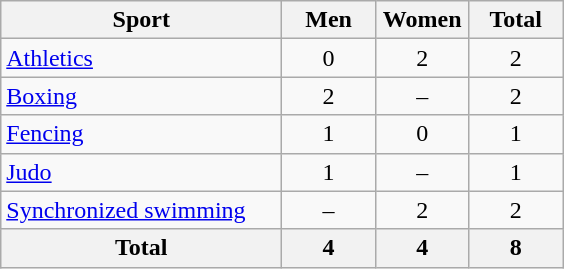<table class="wikitable sortable" style="text-align:center;">
<tr>
<th width=180>Sport</th>
<th width=55>Men</th>
<th width=55>Women</th>
<th width=55>Total</th>
</tr>
<tr>
<td align=left><a href='#'>Athletics</a></td>
<td>0</td>
<td>2</td>
<td>2</td>
</tr>
<tr>
<td align=left><a href='#'>Boxing</a></td>
<td>2</td>
<td>–</td>
<td>2</td>
</tr>
<tr>
<td align=left><a href='#'>Fencing</a></td>
<td>1</td>
<td>0</td>
<td>1</td>
</tr>
<tr>
<td align=left><a href='#'>Judo</a></td>
<td>1</td>
<td>–</td>
<td>1</td>
</tr>
<tr>
<td align=left><a href='#'>Synchronized swimming</a></td>
<td>–</td>
<td>2</td>
<td>2</td>
</tr>
<tr>
<th>Total</th>
<th>4</th>
<th>4</th>
<th>8</th>
</tr>
</table>
